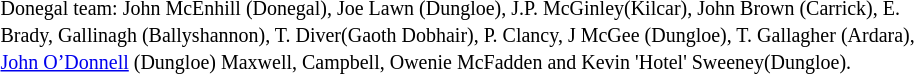<table style="width:100%;">
<tr>
<td style="vertical-align:top; width:50%"><br><small>Donegal team: John McEnhill (Donegal),  Joe Lawn (Dungloe), J.P. McGinley(Kilcar), John Brown (Carrick), E. Brady, Gallinagh (Ballyshannon), T. Diver(Gaoth Dobhair), P. Clancy, J McGee (Dungloe), T. Gallagher (Ardara), <a href='#'>John O’Donnell</a> (Dungloe) Maxwell, Campbell, Owenie McFadden and Kevin 'Hotel' Sweeney(Dungloe).</small><small></small></td>
<td style="vertical-align:top; width:50%"><br></td>
</tr>
</table>
